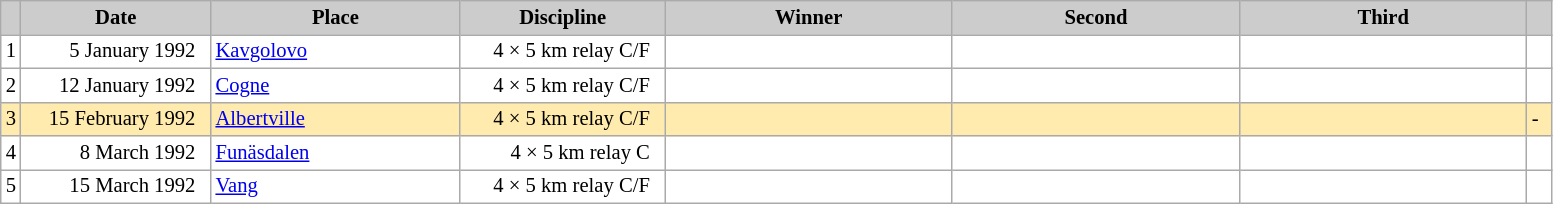<table class="wikitable plainrowheaders" style="background:#fff; font-size:86%; line-height:16px; border:grey solid 1px; border-collapse:collapse;">
<tr style="background:#ccc; text-align:center;">
<th scope="col" style="background:#ccc; width=20 px;"></th>
<th scope="col" style="background:#ccc; width:120px;">Date</th>
<th scope="col" style="background:#ccc; width:160px;">Place</th>
<th scope="col" style="background:#ccc; width:130px;">Discipline</th>
<th scope="col" style="background:#ccc; width:185px;">Winner</th>
<th scope="col" style="background:#ccc; width:185px;">Second</th>
<th scope="col" style="background:#ccc; width:185px;">Third</th>
<th scope="col" style="background:#ccc; width:10px;"></th>
</tr>
<tr>
<td align=center>1</td>
<td align=right>5 January 1992  </td>
<td>  <a href='#'>Kavgolovo</a></td>
<td align=right>4 × 5 km relay C/F  </td>
<td></td>
<td></td>
<td></td>
<td></td>
</tr>
<tr>
<td align=center>2</td>
<td align=right>12 January 1992  </td>
<td> <a href='#'>Cogne</a></td>
<td align=right>4 × 5 km relay C/F  </td>
<td></td>
<td></td>
<td></td>
<td></td>
</tr>
<tr style="background:#FFEBAD">
<td align=center>3</td>
<td align=right>15 February 1992  </td>
<td> <a href='#'>Albertville</a></td>
<td align=right>4 × 5 km relay C/F  </td>
<td></td>
<td></td>
<td></td>
<td>-</td>
</tr>
<tr>
<td align=center>4</td>
<td align=right>8 March 1992  </td>
<td> <a href='#'>Funäsdalen</a></td>
<td align=right>4 × 5 km relay C  </td>
<td></td>
<td></td>
<td></td>
<td></td>
</tr>
<tr>
<td align=center>5</td>
<td align=right>15 March 1992  </td>
<td> <a href='#'>Vang</a></td>
<td align=right>4 × 5 km relay C/F  </td>
<td></td>
<td></td>
<td></td>
<td></td>
</tr>
</table>
